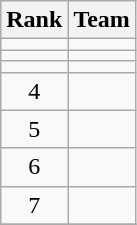<table class="wikitable" border="1">
<tr>
<th>Rank</th>
<th>Team</th>
</tr>
<tr>
<td align=center></td>
<td></td>
</tr>
<tr>
<td align=center></td>
<td></td>
</tr>
<tr>
<td align=center></td>
<td></td>
</tr>
<tr>
<td align=center>4</td>
<td></td>
</tr>
<tr>
<td align=center>5</td>
<td></td>
</tr>
<tr>
<td align=center>6</td>
<td></td>
</tr>
<tr>
<td align=center>7</td>
<td></td>
</tr>
<tr>
</tr>
</table>
